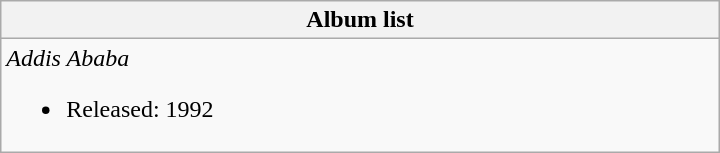<table class="wikitable" style=width:30em>
<tr>
<th>Album list</th>
</tr>
<tr>
<td><em>Addis Ababa</em><br><ul><li>Released: 1992</li></ul></td>
</tr>
</table>
